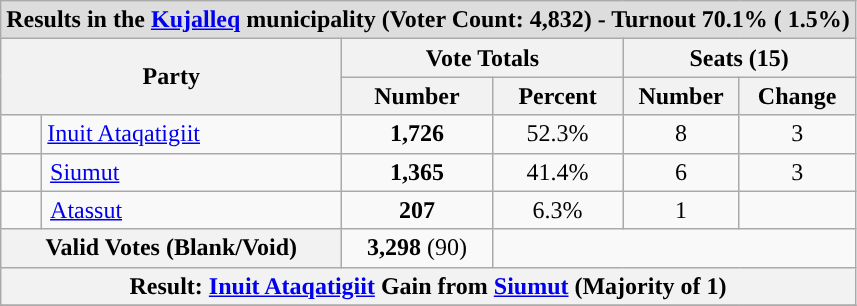<table class="wikitable" style="margin-left:1em;">
<tr>
<th colspan="6" style="background:#dddddd; text-align:center;"><strong>Results in the <a href='#'>Kujalleq</a> municipality</strong> (Voter Count: 4,832) - Turnout 70.1% ( 1.5%)</th>
</tr>
<tr>
<th colspan="2" rowspan="2">Party</th>
<th colspan="2">Vote Totals</th>
<th colspan="2">Seats (15)</th>
</tr>
<tr>
<th>Number</th>
<th style="width:80px;">Percent</th>
<th style="width:70px;">Number</th>
<th style="width:70px;">Change</th>
</tr>
<tr>
<td style="width:20px; background:"></td>
<td style="width:200px padding-left:5px;"><a href='#'>Inuit Ataqatigiit</a></td>
<td style="text-align:center;"><strong>1,726</strong></td>
<td style="text-align:center;">52.3%</td>
<td style="text-align:center;">8</td>
<td style="text-align:center;"> 3</td>
</tr>
<tr>
<td style="background:"></td>
<td style="padding-left:5px;"><a href='#'>Siumut</a></td>
<td style="text-align:center;"><strong>1,365</strong></td>
<td style="text-align:center;">41.4%</td>
<td style="text-align:center;">6</td>
<td style="text-align:center;"> 3</td>
</tr>
<tr>
<td style="background:"></td>
<td style="padding-left:5px;"><a href='#'>Atassut</a></td>
<td style="text-align:center;"><strong>207</strong></td>
<td style="text-align:center;">6.3%</td>
<td style="text-align:center;">1</td>
<td style="text-align:center;"></td>
</tr>
<tr>
<th colspan="2" rowspan="1"><strong>Valid Votes</strong> (Blank/Void)</th>
<td style="text-align:center;"><strong>3,298</strong> (90)</td>
<td colspan="4"></td>
</tr>
<tr>
<th colspan="6">Result: <a href='#'>Inuit Ataqatigiit</a> Gain from <a href='#'>Siumut</a> (Majority of 1)</th>
</tr>
<tr>
</tr>
</table>
